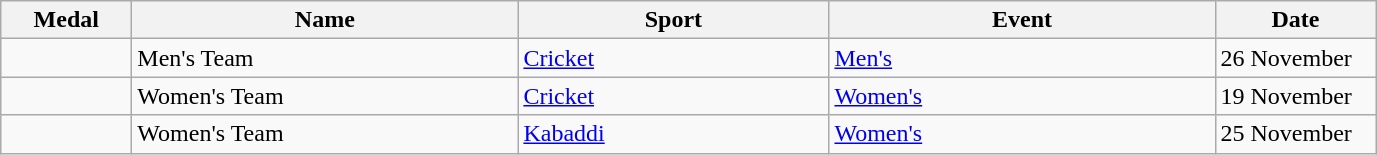<table class="wikitable sortable" style="font-size:100%">
<tr>
<th width="80">Medal</th>
<th width="250">Name</th>
<th width="200">Sport</th>
<th width="250">Event</th>
<th width="100">Date</th>
</tr>
<tr>
<td></td>
<td>Men's Team</td>
<td><a href='#'>Cricket</a></td>
<td><a href='#'>Men's</a></td>
<td>26 November</td>
</tr>
<tr>
<td></td>
<td>Women's Team</td>
<td><a href='#'>Cricket</a></td>
<td><a href='#'>Women's</a></td>
<td>19 November</td>
</tr>
<tr>
<td></td>
<td>Women's Team</td>
<td><a href='#'>Kabaddi</a></td>
<td><a href='#'>Women's</a></td>
<td>25 November</td>
</tr>
</table>
